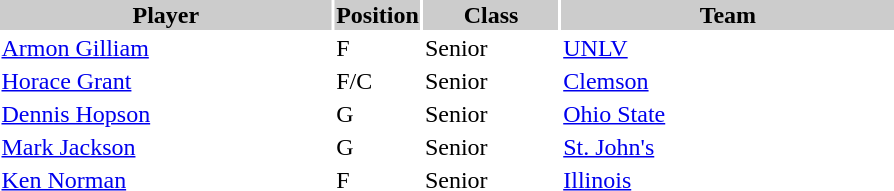<table style="width:600px" "border:'1' 'solid' 'gray'">
<tr>
<th style="background:#CCCCCC;width:40%">Player</th>
<th style="background:#CCCCCC;width:4%">Position</th>
<th style="background:#CCCCCC;width:16%">Class</th>
<th style="background:#CCCCCC;width:40%">Team</th>
</tr>
<tr>
<td><a href='#'>Armon Gilliam</a></td>
<td>F</td>
<td>Senior</td>
<td><a href='#'>UNLV</a></td>
</tr>
<tr>
<td><a href='#'>Horace Grant</a></td>
<td>F/C</td>
<td>Senior</td>
<td><a href='#'>Clemson</a></td>
</tr>
<tr>
<td><a href='#'>Dennis Hopson</a></td>
<td>G</td>
<td>Senior</td>
<td><a href='#'>Ohio State</a></td>
</tr>
<tr>
<td><a href='#'>Mark Jackson</a></td>
<td>G</td>
<td>Senior</td>
<td><a href='#'>St. John's</a></td>
</tr>
<tr>
<td><a href='#'>Ken Norman</a></td>
<td>F</td>
<td>Senior</td>
<td><a href='#'>Illinois</a></td>
</tr>
</table>
